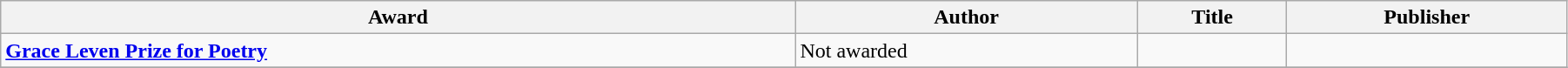<table class="wikitable" width=95%>
<tr>
<th>Award</th>
<th>Author</th>
<th>Title</th>
<th>Publisher</th>
</tr>
<tr>
<td><strong><a href='#'>Grace Leven Prize for Poetry</a></strong></td>
<td>Not awarded</td>
<td></td>
<td></td>
</tr>
<tr>
</tr>
</table>
